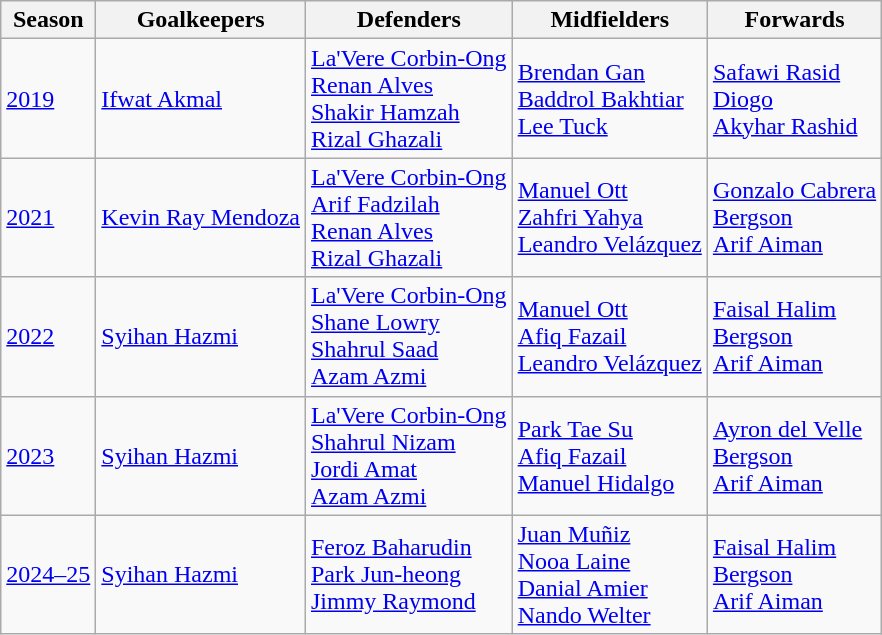<table class="wikitable">
<tr>
<th>Season</th>
<th>Goalkeepers</th>
<th>Defenders</th>
<th>Midfielders</th>
<th>Forwards</th>
</tr>
<tr>
<td><a href='#'>2019</a></td>
<td> <a href='#'>Ifwat Akmal</a></td>
<td> <a href='#'>La'Vere Corbin-Ong</a><br> <a href='#'>Renan Alves</a><br> <a href='#'>Shakir Hamzah</a><br> <a href='#'>Rizal Ghazali</a></td>
<td> <a href='#'>Brendan Gan</a><br> <a href='#'>Baddrol Bakhtiar</a><br> <a href='#'>Lee Tuck</a></td>
<td> <a href='#'>Safawi Rasid</a><br> <a href='#'>Diogo</a><br> <a href='#'>Akyhar Rashid</a></td>
</tr>
<tr>
<td><a href='#'>2021</a></td>
<td> <a href='#'>Kevin Ray Mendoza</a></td>
<td> <a href='#'>La'Vere Corbin-Ong</a><br> <a href='#'>Arif Fadzilah</a><br> <a href='#'>Renan Alves</a><br> <a href='#'>Rizal Ghazali</a></td>
<td> <a href='#'>Manuel Ott</a><br> <a href='#'>Zahfri Yahya</a><br> <a href='#'>Leandro Velázquez</a></td>
<td> <a href='#'>Gonzalo Cabrera</a><br> <a href='#'>Bergson</a><br> <a href='#'>Arif Aiman</a></td>
</tr>
<tr>
<td><a href='#'>2022</a></td>
<td> <a href='#'>Syihan Hazmi</a></td>
<td> <a href='#'>La'Vere Corbin-Ong</a><br> <a href='#'>Shane Lowry</a><br> <a href='#'>Shahrul Saad</a><br> <a href='#'>Azam Azmi</a></td>
<td> <a href='#'>Manuel Ott</a><br> <a href='#'>Afiq Fazail</a><br> <a href='#'>Leandro Velázquez</a></td>
<td> <a href='#'>Faisal Halim</a><br> <a href='#'>Bergson</a><br> <a href='#'>Arif Aiman</a></td>
</tr>
<tr>
<td><a href='#'>2023</a></td>
<td> <a href='#'>Syihan Hazmi</a></td>
<td> <a href='#'>La'Vere Corbin-Ong</a><br> <a href='#'>Shahrul Nizam</a><br> <a href='#'>Jordi Amat</a><br> <a href='#'>Azam Azmi</a></td>
<td> <a href='#'>Park Tae Su</a><br> <a href='#'>Afiq Fazail</a><br> <a href='#'>Manuel Hidalgo</a></td>
<td> <a href='#'>Ayron del Velle</a><br> <a href='#'>Bergson</a><br> <a href='#'>Arif Aiman</a></td>
</tr>
<tr>
<td><a href='#'>2024–25</a></td>
<td> <a href='#'>Syihan Hazmi</a></td>
<td> <a href='#'>Feroz Baharudin</a><br> <a href='#'>Park Jun-heong</a><br> <a href='#'>Jimmy Raymond</a></td>
<td> <a href='#'>Juan Muñiz</a><br> <a href='#'>Nooa Laine</a><br> <a href='#'>Danial Amier</a><br> <a href='#'>Nando Welter</a></td>
<td> <a href='#'>Faisal Halim</a><br> <a href='#'>Bergson</a><br> <a href='#'>Arif Aiman</a></td>
</tr>
</table>
